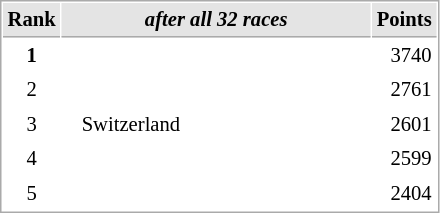<table cellspacing="1" cellpadding="3" style="border:1px solid #AAAAAA;font-size:86%">
<tr bgcolor="#E4E4E4">
<th style="border-bottom:1px solid #AAAAAA" width=10>Rank</th>
<th style="border-bottom:1px solid #AAAAAA" width=200><strong><em>after all 32 races</em></strong></th>
<th style="border-bottom:1px solid #AAAAAA" width=20>Points</th>
</tr>
<tr>
<td align="center"><strong>1</strong></td>
<td><strong></strong></td>
<td align="right">3740</td>
</tr>
<tr>
<td align="center">2</td>
<td></td>
<td align="right">2761</td>
</tr>
<tr>
<td align="center">3</td>
<td>   Switzerland</td>
<td align="right">2601</td>
</tr>
<tr>
<td align="center">4</td>
<td></td>
<td align="right">2599</td>
</tr>
<tr>
<td align="center">5</td>
<td></td>
<td align="right">2404</td>
</tr>
</table>
